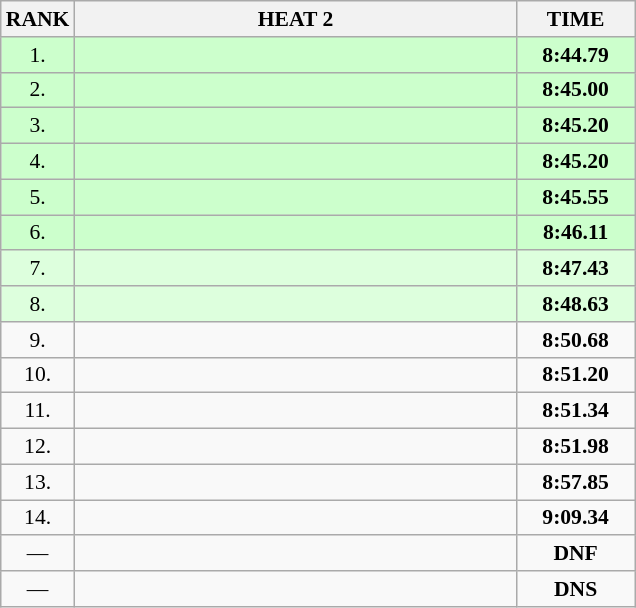<table class="wikitable" style="border-collapse: collapse; font-size: 90%;">
<tr>
<th>RANK</th>
<th style="width: 20em">HEAT 2</th>
<th style="width: 5em">TIME</th>
</tr>
<tr style="background:#ccffcc;">
<td align="center">1.</td>
<td></td>
<td align="center"><strong>8:44.79</strong></td>
</tr>
<tr style="background:#ccffcc;">
<td align="center">2.</td>
<td></td>
<td align="center"><strong>8:45.00</strong></td>
</tr>
<tr style="background:#ccffcc;">
<td align="center">3.</td>
<td></td>
<td align="center"><strong>8:45.20</strong></td>
</tr>
<tr style="background:#ccffcc;">
<td align="center">4.</td>
<td></td>
<td align="center"><strong>8:45.20</strong></td>
</tr>
<tr style="background:#ccffcc;">
<td align="center">5.</td>
<td></td>
<td align="center"><strong>8:45.55</strong></td>
</tr>
<tr style="background:#ccffcc;">
<td align="center">6.</td>
<td></td>
<td align="center"><strong>8:46.11</strong></td>
</tr>
<tr style="background:#ddffdd;">
<td align="center">7.</td>
<td></td>
<td align="center"><strong>8:47.43</strong></td>
</tr>
<tr style="background:#ddffdd;">
<td align="center">8.</td>
<td></td>
<td align="center"><strong>8:48.63</strong></td>
</tr>
<tr>
<td align="center">9.</td>
<td></td>
<td align="center"><strong>8:50.68</strong></td>
</tr>
<tr>
<td align="center">10.</td>
<td></td>
<td align="center"><strong>8:51.20</strong></td>
</tr>
<tr>
<td align="center">11.</td>
<td></td>
<td align="center"><strong>8:51.34</strong></td>
</tr>
<tr>
<td align="center">12.</td>
<td></td>
<td align="center"><strong>8:51.98</strong></td>
</tr>
<tr>
<td align="center">13.</td>
<td></td>
<td align="center"><strong>8:57.85</strong></td>
</tr>
<tr>
<td align="center">14.</td>
<td></td>
<td align="center"><strong>9:09.34</strong></td>
</tr>
<tr>
<td align="center">—</td>
<td></td>
<td align="center"><strong>DNF</strong></td>
</tr>
<tr>
<td align="center">—</td>
<td></td>
<td align="center"><strong>DNS</strong></td>
</tr>
</table>
